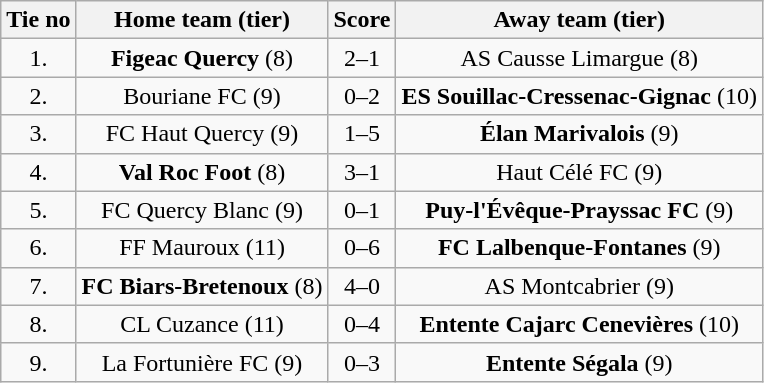<table class="wikitable" style="text-align: center">
<tr>
<th>Tie no</th>
<th>Home team (tier)</th>
<th>Score</th>
<th>Away team (tier)</th>
</tr>
<tr>
<td>1.</td>
<td><strong>Figeac Quercy</strong> (8)</td>
<td>2–1 </td>
<td>AS Causse Limargue (8)</td>
</tr>
<tr>
<td>2.</td>
<td>Bouriane FC (9)</td>
<td>0–2</td>
<td><strong>ES Souillac-Cressenac-Gignac</strong> (10)</td>
</tr>
<tr>
<td>3.</td>
<td>FC Haut Quercy (9)</td>
<td>1–5</td>
<td><strong>Élan Marivalois</strong> (9)</td>
</tr>
<tr>
<td>4.</td>
<td><strong>Val Roc Foot</strong> (8)</td>
<td>3–1</td>
<td>Haut Célé FC (9)</td>
</tr>
<tr>
<td>5.</td>
<td>FC Quercy Blanc (9)</td>
<td>0–1</td>
<td><strong>Puy-l'Évêque-Prayssac FC</strong> (9)</td>
</tr>
<tr>
<td>6.</td>
<td>FF Mauroux (11)</td>
<td>0–6</td>
<td><strong>FC Lalbenque-Fontanes</strong> (9)</td>
</tr>
<tr>
<td>7.</td>
<td><strong>FC Biars-Bretenoux</strong> (8)</td>
<td>4–0</td>
<td>AS Montcabrier (9)</td>
</tr>
<tr>
<td>8.</td>
<td>CL Cuzance (11)</td>
<td>0–4</td>
<td><strong>Entente Cajarc Cenevières</strong> (10)</td>
</tr>
<tr>
<td>9.</td>
<td>La Fortunière FC (9)</td>
<td>0–3</td>
<td><strong>Entente Ségala</strong> (9)</td>
</tr>
</table>
